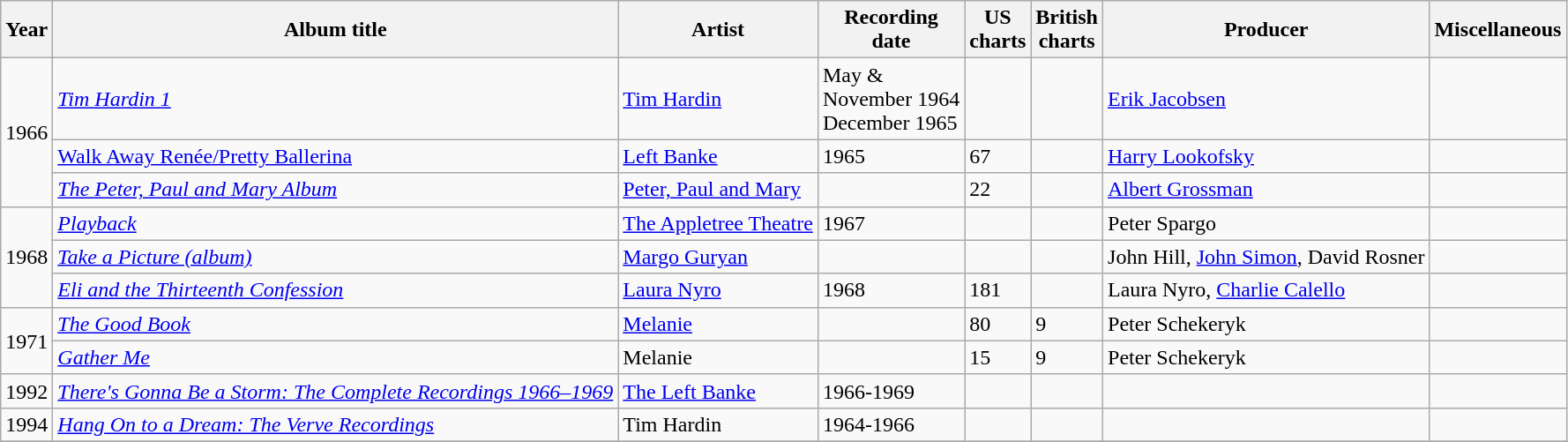<table class="wikitable sortable">
<tr>
<th rowspan="1">Year</th>
<th>Album title</th>
<th>Artist</th>
<th>Recording<br>date</th>
<th>US<br> charts</th>
<th>British<br> charts</th>
<th>Producer</th>
<th>Miscellaneous</th>
</tr>
<tr>
<td rowspan="3">1966</td>
<td><em><a href='#'>Tim Hardin 1</a></em></td>
<td><a href='#'>Tim Hardin</a></td>
<td>May &<br>November 1964<br> December 1965</td>
<td></td>
<td></td>
<td><a href='#'>Erik Jacobsen</a></td>
<td></td>
</tr>
<tr>
<td><a href='#'>Walk Away Renée/Pretty Ballerina</a></td>
<td><a href='#'>Left Banke</a></td>
<td>1965</td>
<td>67</td>
<td></td>
<td><a href='#'>Harry Lookofsky</a></td>
<td></td>
</tr>
<tr>
<td><em><a href='#'>The Peter, Paul and Mary Album</a></em></td>
<td><a href='#'>Peter, Paul and Mary</a></td>
<td></td>
<td>22</td>
<td></td>
<td><a href='#'>Albert Grossman</a></td>
<td></td>
</tr>
<tr>
<td rowspan="3">1968</td>
<td><em><a href='#'>Playback</a></em></td>
<td><a href='#'>The Appletree Theatre</a></td>
<td>1967</td>
<td></td>
<td></td>
<td>Peter Spargo</td>
<td></td>
</tr>
<tr>
<td><em><a href='#'>Take a Picture (album)</a></em></td>
<td><a href='#'>Margo Guryan</a></td>
<td></td>
<td></td>
<td></td>
<td>John Hill, <a href='#'>John Simon</a>, David Rosner</td>
<td></td>
</tr>
<tr>
<td><em> <a href='#'>Eli and the Thirteenth Confession</a></em></td>
<td><a href='#'>Laura Nyro</a></td>
<td>1968</td>
<td>181</td>
<td></td>
<td>Laura Nyro, <a href='#'>Charlie Calello</a></td>
<td></td>
</tr>
<tr>
<td rowspan="2">1971</td>
<td><em><a href='#'>The Good Book</a></em></td>
<td><a href='#'>Melanie</a></td>
<td></td>
<td>80</td>
<td>9</td>
<td>Peter Schekeryk</td>
<td></td>
</tr>
<tr>
<td><em><a href='#'>Gather Me</a></em></td>
<td>Melanie</td>
<td></td>
<td>15</td>
<td>9</td>
<td>Peter Schekeryk</td>
<td></td>
</tr>
<tr>
<td rowspan="1">1992</td>
<td><em><a href='#'>There's Gonna Be a Storm: The Complete Recordings 1966–1969</a></em></td>
<td><a href='#'>The Left Banke</a></td>
<td>1966-1969</td>
<td></td>
<td></td>
<td></td>
<td></td>
</tr>
<tr>
<td rowspan="1">1994</td>
<td><em><a href='#'>Hang On to a Dream: The Verve Recordings</a></em></td>
<td>Tim Hardin</td>
<td>1964-1966</td>
<td></td>
<td></td>
<td></td>
<td></td>
</tr>
<tr>
</tr>
</table>
